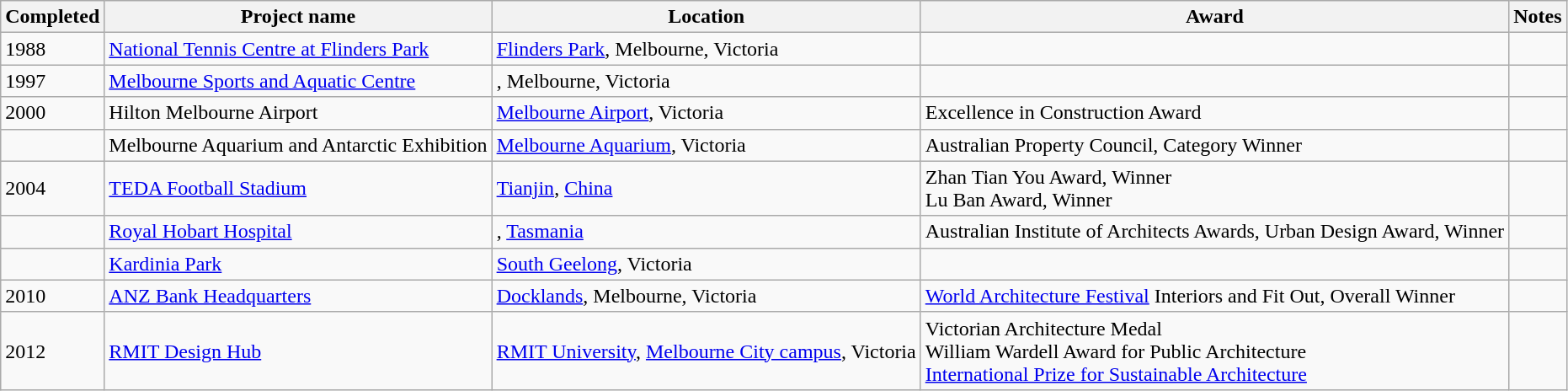<table class="wikitable sortable">
<tr>
<th>Completed</th>
<th>Project name</th>
<th>Location</th>
<th>Award</th>
<th>Notes</th>
</tr>
<tr>
<td>1988</td>
<td><a href='#'>National Tennis Centre at Flinders Park</a> </td>
<td><a href='#'>Flinders Park</a>, Melbourne, Victoria</td>
<td></td>
<td></td>
</tr>
<tr>
<td>1997</td>
<td><a href='#'>Melbourne Sports and Aquatic Centre</a></td>
<td>, Melbourne, Victoria</td>
<td></td>
<td></td>
</tr>
<tr>
<td>2000</td>
<td>Hilton Melbourne Airport </td>
<td><a href='#'>Melbourne Airport</a>, Victoria</td>
<td>Excellence in Construction Award </td>
<td></td>
</tr>
<tr>
<td></td>
<td>Melbourne Aquarium and Antarctic Exhibition</td>
<td><a href='#'>Melbourne Aquarium</a>, Victoria</td>
<td>Australian Property Council, Category Winner </td>
<td></td>
</tr>
<tr>
<td>2004</td>
<td><a href='#'>TEDA Football Stadium</a></td>
<td><a href='#'>Tianjin</a>, <a href='#'>China</a></td>
<td>Zhan Tian You Award, Winner <br>Lu Ban Award, Winner </td>
<td></td>
</tr>
<tr>
<td></td>
<td><a href='#'>Royal Hobart Hospital</a></td>
<td>, <a href='#'>Tasmania</a></td>
<td>Australian Institute of Architects Awards, Urban Design Award, Winner </td>
<td></td>
</tr>
<tr>
<td></td>
<td><a href='#'>Kardinia Park</a></td>
<td><a href='#'>South Geelong</a>, Victoria</td>
<td></td>
</tr>
<tr>
<td>2010</td>
<td><a href='#'>ANZ Bank Headquarters</a></td>
<td><a href='#'>Docklands</a>, Melbourne, Victoria</td>
<td><a href='#'>World Architecture Festival</a> Interiors and Fit Out, Overall Winner </td>
<td></td>
</tr>
<tr>
<td>2012</td>
<td><a href='#'>RMIT Design Hub</a></td>
<td><a href='#'>RMIT University</a>, <a href='#'>Melbourne City campus</a>, Victoria</td>
<td>Victorian Architecture Medal <br>William Wardell Award for Public Architecture <br><a href='#'>International Prize for Sustainable Architecture</a> </td>
<td></td>
</tr>
</table>
